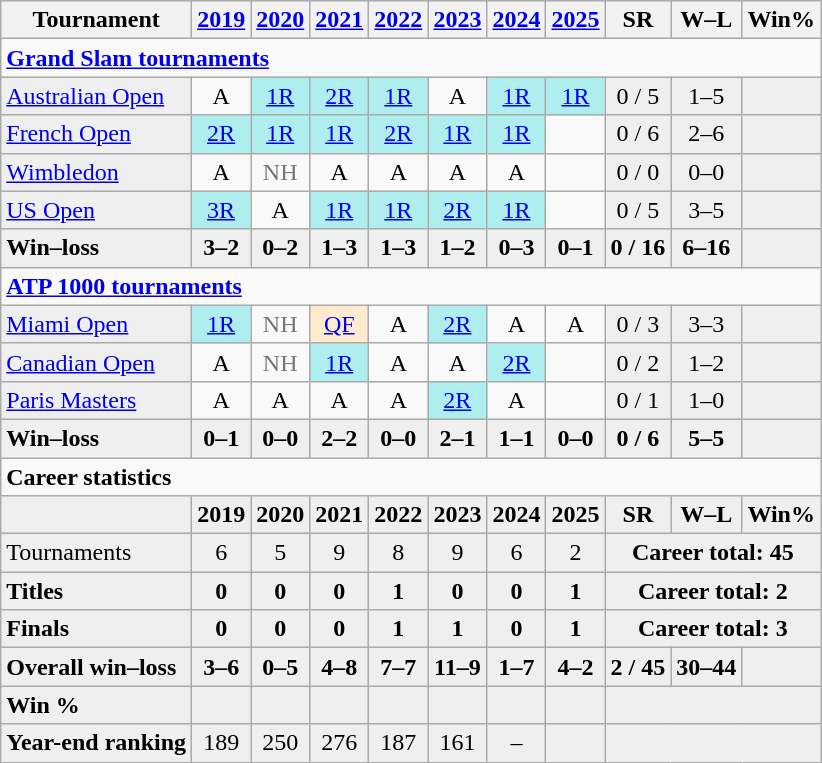<table class=wikitable style=text-align:center>
<tr>
<th>Tournament</th>
<th><a href='#'>2019</a></th>
<th><a href='#'>2020</a></th>
<th><a href='#'>2021</a></th>
<th><a href='#'>2022</a></th>
<th><a href='#'>2023</a></th>
<th><a href='#'>2024</a></th>
<th><a href='#'>2025</a></th>
<th>SR</th>
<th>W–L</th>
<th>Win%</th>
</tr>
<tr>
<td colspan="11" align="left"><a href='#'><strong>Grand Slam tournaments</strong></a></td>
</tr>
<tr>
<td bgcolor=#EFEFEF align=left><a href='#'>Australian Open</a></td>
<td>A</td>
<td bgcolor=afeeee><a href='#'>1R</a></td>
<td bgcolor=afeeee><a href='#'>2R</a></td>
<td bgcolor=afeeee><a href='#'>1R</a></td>
<td>A</td>
<td bgcolor=afeeee><a href='#'>1R</a></td>
<td bgcolor=afeeee><a href='#'>1R</a></td>
<td bgcolor=#EFEFEF>0 / 5</td>
<td bgcolor=#EFEFEF>1–5</td>
<td bgcolor=#EFEFEF></td>
</tr>
<tr>
<td bgcolor=#EFEFEF align=left><a href='#'>French Open</a></td>
<td bgcolor=afeeee><a href='#'>2R</a></td>
<td bgcolor=afeeee><a href='#'>1R</a></td>
<td bgcolor=afeeee><a href='#'>1R</a></td>
<td bgcolor=afeeee><a href='#'>2R</a></td>
<td bgcolor=afeeee><a href='#'>1R</a></td>
<td bgcolor=afeeee><a href='#'>1R</a></td>
<td></td>
<td bgcolor=#EFEFEF>0 / 6</td>
<td bgcolor=#EFEFEF>2–6</td>
<td bgcolor=#EFEFEF></td>
</tr>
<tr>
<td bgcolor=#EFEFEF align=left><a href='#'>Wimbledon</a></td>
<td>A</td>
<td style=color:#767676>NH</td>
<td>A</td>
<td>A</td>
<td>A</td>
<td>A</td>
<td></td>
<td bgcolor=#EFEFEF>0 / 0</td>
<td bgcolor=#EFEFEF>0–0</td>
<td bgcolor=#EFEFEF></td>
</tr>
<tr>
<td bgcolor=#EFEFEF align=left><a href='#'>US Open</a></td>
<td bgcolor=afeeee><a href='#'>3R</a></td>
<td>A</td>
<td bgcolor=afeeee><a href='#'>1R</a></td>
<td bgcolor=afeeee><a href='#'>1R</a></td>
<td bgcolor=afeeee><a href='#'>2R</a></td>
<td bgcolor=afeeee><a href='#'>1R</a></td>
<td></td>
<td bgcolor=#EFEFEF>0 / 5</td>
<td bgcolor=#EFEFEF>3–5</td>
<td bgcolor=#EFEFEF></td>
</tr>
<tr style=background:#efefef;font-weight:bold>
<td style=text-align:left>Win–loss</td>
<td>3–2</td>
<td>0–2</td>
<td>1–3</td>
<td>1–3</td>
<td>1–2</td>
<td>0–3</td>
<td>0–1</td>
<td>0 / 16</td>
<td>6–16</td>
<td></td>
</tr>
<tr>
<td colspan="11" align="left"><strong><a href='#'>ATP 1000 tournaments</a></strong></td>
</tr>
<tr>
<td bgcolor=#EFEFEF align=left><a href='#'>Miami Open</a></td>
<td bgcolor=afeeee><a href='#'>1R</a></td>
<td style=color:#767676>NH</td>
<td bgcolor=ffebcd><a href='#'>QF</a></td>
<td>A</td>
<td bgcolor=afeeee><a href='#'>2R</a></td>
<td>A</td>
<td>A</td>
<td bgcolor=#EFEFEF>0 / 3</td>
<td bgcolor=#EFEFEF>3–3</td>
<td bgcolor=#EFEFEF></td>
</tr>
<tr>
<td bgcolor=#EFEFEF align=left><a href='#'>Canadian Open</a></td>
<td>A</td>
<td style=color:#767676>NH</td>
<td bgcolor=afeeee><a href='#'>1R</a></td>
<td>A</td>
<td>A</td>
<td bgcolor=afeeee><a href='#'>2R</a></td>
<td></td>
<td bgcolor=#EFEFEF>0 / 2</td>
<td bgcolor=#EFEFEF>1–2</td>
<td bgcolor=#EFEFEF></td>
</tr>
<tr>
<td bgcolor=#EFEFEF align=left><a href='#'>Paris Masters</a></td>
<td>A</td>
<td>A</td>
<td>A</td>
<td>A</td>
<td bgcolor=afeeee><a href='#'>2R</a></td>
<td>A</td>
<td></td>
<td bgcolor=#EFEFEF>0 / 1</td>
<td bgcolor=#EFEFEF>1–0</td>
<td bgcolor=#EFEFEF></td>
</tr>
<tr style="background:#efefef;font-weight:bold">
<td style="text-align:left">Win–loss</td>
<td>0–1</td>
<td>0–0</td>
<td>2–2</td>
<td>0–0</td>
<td>2–1</td>
<td>1–1</td>
<td>0–0</td>
<td>0 / 6</td>
<td>5–5</td>
<td></td>
</tr>
<tr>
<td colspan="14" style="text-align:left"><strong>Career statistics</strong></td>
</tr>
<tr style=background:#efefef;font-weight:bold>
<td></td>
<td>2019</td>
<td>2020</td>
<td>2021</td>
<td>2022</td>
<td>2023</td>
<td>2024</td>
<td>2025</td>
<td>SR</td>
<td>W–L</td>
<td>Win%</td>
</tr>
<tr style=background:#efefef>
<td align=left>Tournaments</td>
<td>6</td>
<td>5</td>
<td>9</td>
<td>8</td>
<td>9</td>
<td>6</td>
<td>2</td>
<td colspan=3><strong>Career total: 45</strong></td>
</tr>
<tr style=background:#efefef;font-weight:bold>
<td style=text-align:left>Titles</td>
<td>0</td>
<td>0</td>
<td>0</td>
<td>1</td>
<td>0</td>
<td>0</td>
<td>1</td>
<td colspan=3>Career total: 2</td>
</tr>
<tr style=background:#efefef;font-weight:bold>
<td style=text-align:left>Finals</td>
<td>0</td>
<td>0</td>
<td>0</td>
<td>1</td>
<td>1</td>
<td>0</td>
<td>1</td>
<td colspan=3>Career total: 3</td>
</tr>
<tr style=background:#efefef;font-weight:bold>
<td style=text-align:left>Overall win–loss</td>
<td>3–6</td>
<td>0–5</td>
<td>4–8</td>
<td>7–7</td>
<td>11–9</td>
<td>1–7</td>
<td>4–2</td>
<td>2 / 45</td>
<td>30–44</td>
<td></td>
</tr>
<tr style=background:#efefef;font-weight:bold>
<td style=text-align:left>Win %</td>
<td></td>
<td></td>
<td></td>
<td></td>
<td></td>
<td></td>
<td></td>
<td colspan="3"></td>
</tr>
<tr style=background:#efefef>
<td align=left><strong>Year-end ranking</strong></td>
<td>189</td>
<td>250</td>
<td>276</td>
<td>187</td>
<td>161</td>
<td>–</td>
<td></td>
<td colspan=3></td>
</tr>
</table>
